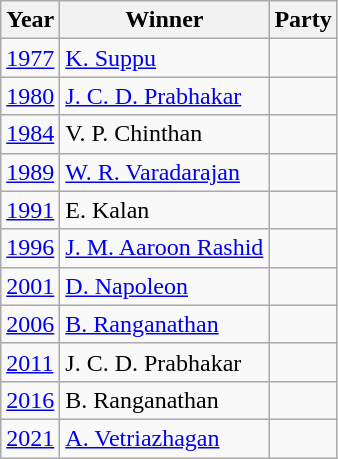<table class="wikitable sortable">
<tr>
<th>Year</th>
<th>Winner</th>
<th colspan="2">Party</th>
</tr>
<tr>
<td><a href='#'>1977</a></td>
<td><a href='#'>K. Suppu</a></td>
<td></td>
</tr>
<tr>
<td><a href='#'>1980</a></td>
<td><a href='#'>J. C. D. Prabhakar</a></td>
<td></td>
</tr>
<tr>
<td><a href='#'>1984</a></td>
<td>V. P. Chinthan</td>
<td></td>
</tr>
<tr>
<td><a href='#'>1989</a></td>
<td><a href='#'>W. R. Varadarajan</a></td>
</tr>
<tr>
<td><a href='#'>1991</a></td>
<td>E. Kalan</td>
<td></td>
</tr>
<tr>
<td><a href='#'>1996</a></td>
<td><a href='#'>J. M. Aaroon Rashid</a></td>
<td></td>
</tr>
<tr>
<td><a href='#'>2001</a></td>
<td><a href='#'>D. Napoleon</a></td>
<td></td>
</tr>
<tr>
<td><a href='#'>2006</a></td>
<td><a href='#'>B. Ranganathan</a></td>
</tr>
<tr>
<td><a href='#'>2011</a></td>
<td>J. C. D. Prabhakar</td>
<td></td>
</tr>
<tr>
<td><a href='#'>2016</a></td>
<td>B. Ranganathan</td>
<td></td>
</tr>
<tr>
<td><a href='#'>2021</a></td>
<td><a href='#'>A. Vetriazhagan</a></td>
</tr>
</table>
